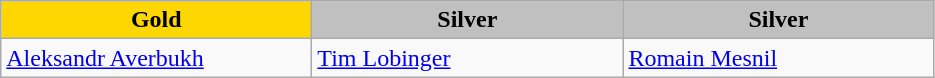<table class="wikitable" style="text-align:left">
<tr align="center">
<td width=200 bgcolor=gold><strong>Gold</strong></td>
<td width=200 bgcolor=silver><strong>Silver</strong></td>
<td width=200 bgcolor=silver><strong>Silver</strong></td>
</tr>
<tr>
<td><a href='#'>Aleksandr Averbukh</a><br><em></em></td>
<td><a href='#'>Tim Lobinger</a><br><em></em></td>
<td><a href='#'>Romain Mesnil</a><br><em></em></td>
</tr>
</table>
